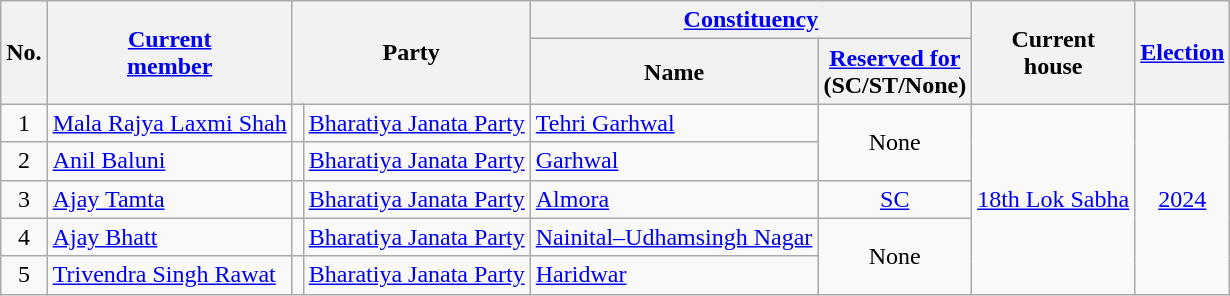<table class="wikitable sortable">
<tr>
<th rowspan="2">No.</th>
<th rowspan="2"><a href='#'>Current<br>member</a></th>
<th rowspan="2"; colspan="2">Party</th>
<th colspan="2"><a href='#'>Constituency</a></th>
<th rowspan="2">Current<br>house</th>
<th rowspan="2"><a href='#'>Election</a></th>
</tr>
<tr>
<th>Name</th>
<th><a href='#'>Reserved for</a><br>(SC/ST/None)</th>
</tr>
<tr>
<td align="center">1</td>
<td><a href='#'>Mala Rajya Laxmi Shah</a></td>
<td bgcolor=></td>
<td><a href='#'>Bharatiya Janata Party</a></td>
<td><a href='#'>Tehri Garhwal</a></td>
<td rowspan="2"; align="center">None</td>
<td rowspan="5"; align="center"><a href='#'>18th Lok Sabha</a></td>
<td rowspan="5"; align="center"><a href='#'>2024</a></td>
</tr>
<tr>
<td align="center">2</td>
<td><a href='#'>Anil Baluni</a></td>
<td bgcolor=></td>
<td><a href='#'>Bharatiya Janata Party</a></td>
<td><a href='#'>Garhwal</a></td>
</tr>
<tr>
<td align="center">3</td>
<td><a href='#'>Ajay Tamta</a></td>
<td bgcolor=></td>
<td><a href='#'>Bharatiya Janata Party</a></td>
<td><a href='#'>Almora</a></td>
<td align="center"><a href='#'>SC</a></td>
</tr>
<tr>
<td align="center">4</td>
<td><a href='#'>Ajay Bhatt</a></td>
<td bgcolor=></td>
<td><a href='#'>Bharatiya Janata Party</a></td>
<td><a href='#'>Nainital–Udhamsingh Nagar</a></td>
<td rowspan="2"; align="center">None</td>
</tr>
<tr>
<td align="center">5</td>
<td><a href='#'>Trivendra Singh Rawat</a></td>
<td bgcolor=></td>
<td><a href='#'>Bharatiya Janata Party</a></td>
<td><a href='#'>Haridwar</a></td>
</tr>
</table>
